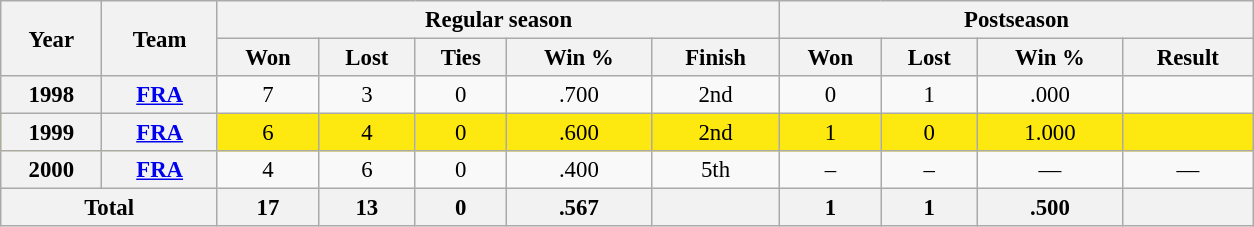<table class="wikitable" style="font-size: 95%; text-align:center; width:55em">
<tr>
<th rowspan="2">Year</th>
<th rowspan="2">Team</th>
<th colspan="5">Regular season</th>
<th colspan="4">Postseason</th>
</tr>
<tr>
<th>Won</th>
<th>Lost</th>
<th>Ties</th>
<th>Win %</th>
<th>Finish</th>
<th>Won</th>
<th>Lost</th>
<th>Win %</th>
<th>Result</th>
</tr>
<tr>
<th>1998</th>
<th><a href='#'>FRA</a></th>
<td>7</td>
<td>3</td>
<td>0</td>
<td>.700</td>
<td>2nd </td>
<td>0</td>
<td>1</td>
<td>.000</td>
<td></td>
</tr>
<tr style="background:#FDE910">
<th>1999</th>
<th><a href='#'>FRA</a></th>
<td>6</td>
<td>4</td>
<td>0</td>
<td>.600</td>
<td>2nd </td>
<td>1</td>
<td>0</td>
<td>1.000</td>
<td></td>
</tr>
<tr>
<th>2000</th>
<th><a href='#'>FRA</a></th>
<td>4</td>
<td>6</td>
<td>0</td>
<td>.400</td>
<td>5th </td>
<td>–</td>
<td>–</td>
<td>—</td>
<td>—</td>
</tr>
<tr>
<th colspan="2">Total</th>
<th>17</th>
<th>13</th>
<th>0</th>
<th>.567</th>
<th></th>
<th>1</th>
<th>1</th>
<th>.500</th>
<th></th>
</tr>
</table>
